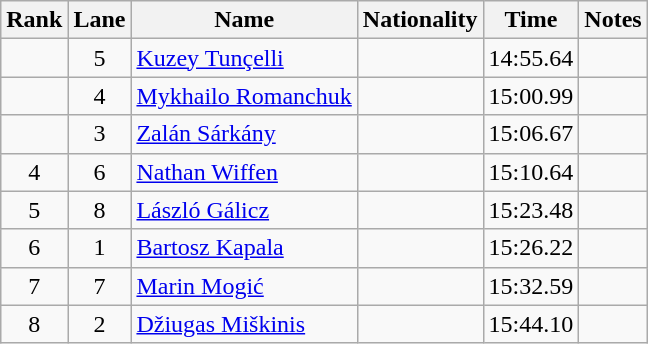<table class="wikitable sortable" style="text-align:center">
<tr>
<th>Rank</th>
<th>Lane</th>
<th>Name</th>
<th>Nationality</th>
<th>Time</th>
<th>Notes</th>
</tr>
<tr>
<td></td>
<td>5</td>
<td align=left><a href='#'>Kuzey Tunçelli</a></td>
<td align=left></td>
<td>14:55.64</td>
<td></td>
</tr>
<tr>
<td></td>
<td>4</td>
<td align=left><a href='#'>Mykhailo Romanchuk</a></td>
<td align=left></td>
<td>15:00.99</td>
<td></td>
</tr>
<tr>
<td></td>
<td>3</td>
<td align=left><a href='#'>Zalán Sárkány</a></td>
<td align=left></td>
<td>15:06.67</td>
<td></td>
</tr>
<tr>
<td>4</td>
<td>6</td>
<td align=left><a href='#'>Nathan Wiffen</a></td>
<td align=left></td>
<td>15:10.64</td>
<td></td>
</tr>
<tr>
<td>5</td>
<td>8</td>
<td align=left><a href='#'>László Gálicz</a></td>
<td align=left></td>
<td>15:23.48</td>
<td></td>
</tr>
<tr>
<td>6</td>
<td>1</td>
<td align=left><a href='#'>Bartosz Kapala</a></td>
<td align=left></td>
<td>15:26.22</td>
<td></td>
</tr>
<tr>
<td>7</td>
<td>7</td>
<td align=left><a href='#'>Marin Mogić</a></td>
<td align=left></td>
<td>15:32.59</td>
<td></td>
</tr>
<tr>
<td>8</td>
<td>2</td>
<td align=left><a href='#'>Džiugas Miškinis</a></td>
<td align=left></td>
<td>15:44.10</td>
<td></td>
</tr>
</table>
